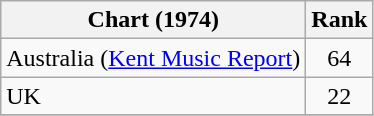<table class="wikitable">
<tr>
<th>Chart (1974)</th>
<th style="text-align:center;">Rank</th>
</tr>
<tr>
<td>Australia (<a href='#'>Kent Music Report</a>)</td>
<td style="text-align:center;">64</td>
</tr>
<tr>
<td>UK </td>
<td style="text-align:center;">22</td>
</tr>
<tr>
</tr>
</table>
